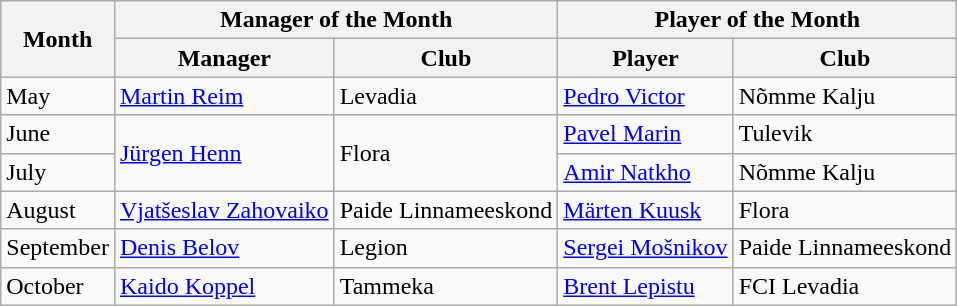<table class="wikitable">
<tr>
<th rowspan=2>Month</th>
<th colspan=2>Manager of the Month</th>
<th colspan=2>Player of the Month</th>
</tr>
<tr>
<th>Manager</th>
<th>Club</th>
<th>Player</th>
<th>Club</th>
</tr>
<tr>
<td>May</td>
<td> <a href='#'>Martin Reim</a></td>
<td>Levadia</td>
<td> <a href='#'>Pedro Victor</a></td>
<td>Nõmme Kalju</td>
</tr>
<tr>
<td>June</td>
<td rowspan=2> <a href='#'>Jürgen Henn</a></td>
<td rowspan=2>Flora</td>
<td> <a href='#'>Pavel Marin</a></td>
<td>Tulevik</td>
</tr>
<tr>
<td>July</td>
<td> <a href='#'>Amir Natkho</a></td>
<td>Nõmme Kalju</td>
</tr>
<tr>
<td>August</td>
<td> <a href='#'>Vjatšeslav Zahovaiko</a></td>
<td>Paide Linnameeskond</td>
<td> <a href='#'>Märten Kuusk</a></td>
<td>Flora</td>
</tr>
<tr>
<td>September</td>
<td> <a href='#'>Denis Belov</a></td>
<td>Legion</td>
<td> <a href='#'>Sergei Mošnikov</a></td>
<td>Paide Linnameeskond</td>
</tr>
<tr>
<td>October</td>
<td> <a href='#'>Kaido Koppel</a></td>
<td>Tammeka</td>
<td> <a href='#'>Brent Lepistu</a></td>
<td>FCI Levadia</td>
</tr>
</table>
